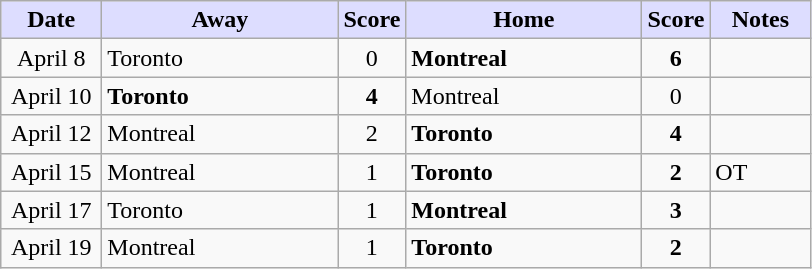<table class="wikitable">
<tr>
<th style="background:#ddf; width:60px;">Date</th>
<th style="background:#ddf; width:150px;">Away</th>
<th style="background:#ddf; width:5px;;">Score</th>
<th style="background:#ddf; width:150px;">Home</th>
<th style="background:#ddf; width:5px;;">Score</th>
<th style="background:#ddf; width:60px;">Notes</th>
</tr>
<tr>
<td style="text-align:center;">April 8</td>
<td>Toronto</td>
<td style="text-align:center;">0</td>
<td><strong>Montreal </strong></td>
<td style="text-align:center;"><strong>6</strong></td>
<td></td>
</tr>
<tr>
<td style="text-align:center;">April 10</td>
<td><strong>Toronto</strong></td>
<td style="text-align:center;"><strong>4</strong></td>
<td>Montreal</td>
<td style="text-align:center;">0</td>
<td></td>
</tr>
<tr>
<td style="text-align:center;">April 12</td>
<td>Montreal</td>
<td style="text-align:center;">2</td>
<td><strong>Toronto</strong></td>
<td style="text-align:center;"><strong>4</strong></td>
<td></td>
</tr>
<tr>
<td style="text-align:center;">April 15</td>
<td>Montreal</td>
<td style="text-align:center;">1</td>
<td><strong>Toronto</strong></td>
<td style="text-align:center;"><strong>2</strong></td>
<td>OT</td>
</tr>
<tr>
<td style="text-align:center;">April 17</td>
<td>Toronto</td>
<td style="text-align:center;">1</td>
<td><strong>Montreal </strong></td>
<td style="text-align:center;"><strong>3</strong></td>
<td></td>
</tr>
<tr>
<td style="text-align:center;">April 19</td>
<td>Montreal</td>
<td style="text-align:center;">1</td>
<td><strong>Toronto</strong></td>
<td style="text-align:center;"><strong>2</strong></td>
<td></td>
</tr>
</table>
